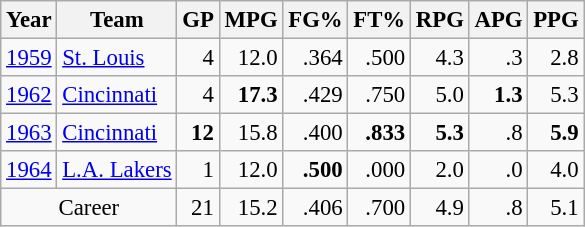<table class="wikitable sortable" style="font-size:95%; text-align:right;">
<tr>
<th>Year</th>
<th>Team</th>
<th>GP</th>
<th>MPG</th>
<th>FG%</th>
<th>FT%</th>
<th>RPG</th>
<th>APG</th>
<th>PPG</th>
</tr>
<tr>
<td style="text-align:left;"><a href='#'>1959</a></td>
<td style="text-align:left;"><a href='#'>St. Louis</a></td>
<td>4</td>
<td>12.0</td>
<td>.364</td>
<td>.500</td>
<td>4.3</td>
<td>.3</td>
<td>2.8</td>
</tr>
<tr>
<td style="text-align:left;"><a href='#'>1962</a></td>
<td style="text-align:left;"><a href='#'>Cincinnati</a></td>
<td>4</td>
<td><strong>17.3</strong></td>
<td>.429</td>
<td>.750</td>
<td>5.0</td>
<td><strong>1.3</strong></td>
<td>5.3</td>
</tr>
<tr>
<td style="text-align:left;"><a href='#'>1963</a></td>
<td style="text-align:left;"><a href='#'>Cincinnati</a></td>
<td><strong>12</strong></td>
<td>15.8</td>
<td>.400</td>
<td><strong>.833</strong></td>
<td><strong>5.3</strong></td>
<td>.8</td>
<td><strong>5.9</strong></td>
</tr>
<tr>
<td style="text-align:left;"><a href='#'>1964</a></td>
<td style="text-align:left;"><a href='#'>L.A. Lakers</a></td>
<td>1</td>
<td>12.0</td>
<td><strong>.500</strong></td>
<td>.000</td>
<td>2.0</td>
<td>.0</td>
<td>4.0</td>
</tr>
<tr class="sortbottom">
<td style="text-align:center;" colspan="2">Career</td>
<td>21</td>
<td>15.2</td>
<td>.406</td>
<td>.700</td>
<td>4.9</td>
<td>.8</td>
<td>5.1</td>
</tr>
</table>
